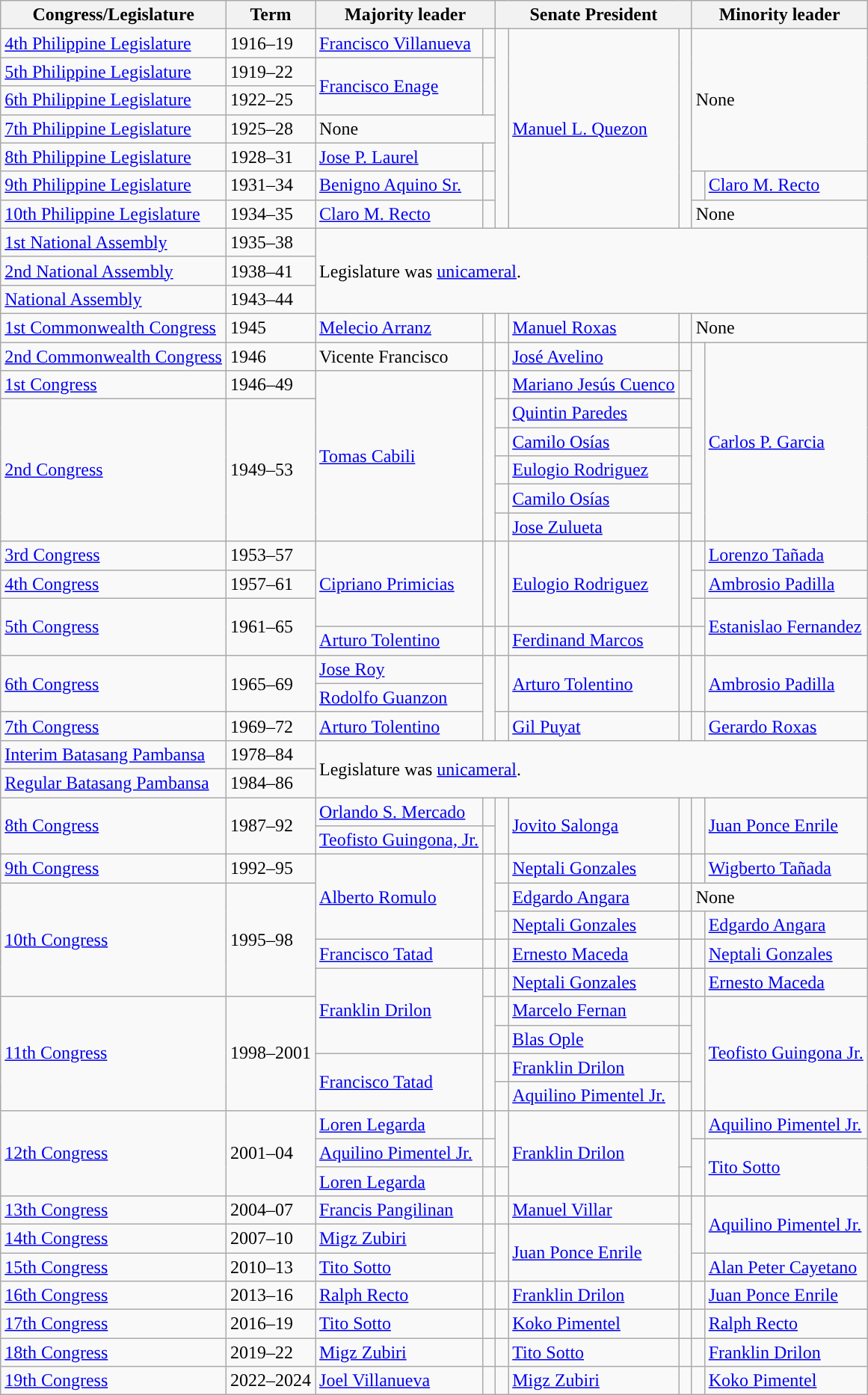<table class="wikitable">
<tr>
<th>Congress/Legislature</th>
<th>Term</th>
<th colspan="2">Majority leader</th>
<th colspan="3">Senate President</th>
<th colspan="2">Minority leader</th>
</tr>
<tr>
<td><a href='#'>4th Philippine Legislature</a></td>
<td>1916–19</td>
<td><a href='#'>Francisco Villanueva</a></td>
<td bgcolor=> </td>
<td rowspan="7" bgcolor=> </td>
<td rowspan="7"><a href='#'>Manuel L. Quezon</a></td>
<td rowspan="7" bgcolor=> </td>
<td colspan="2" rowspan="5">None</td>
</tr>
<tr>
<td><a href='#'>5th Philippine Legislature</a></td>
<td>1919–22</td>
<td rowspan="2"><a href='#'>Francisco Enage</a></td>
<td rowspan="2" bgcolor=> </td>
</tr>
<tr>
<td><a href='#'>6th Philippine Legislature</a></td>
<td>1922–25</td>
</tr>
<tr>
<td><a href='#'>7th Philippine Legislature</a></td>
<td>1925–28</td>
<td colspan="2">None</td>
</tr>
<tr>
<td><a href='#'>8th Philippine Legislature</a></td>
<td>1928–31</td>
<td><a href='#'>Jose P. Laurel</a></td>
<td bgcolor=> </td>
</tr>
<tr>
<td><a href='#'>9th Philippine Legislature</a></td>
<td>1931–34</td>
<td><a href='#'>Benigno Aquino Sr.</a></td>
<td bgcolor=> </td>
<td bgcolor=> </td>
<td><a href='#'>Claro M. Recto</a></td>
</tr>
<tr>
<td><a href='#'>10th Philippine Legislature</a></td>
<td>1934–35</td>
<td><a href='#'>Claro M. Recto</a></td>
<td bgcolor=> </td>
<td colspan="2">None</td>
</tr>
<tr>
<td><a href='#'>1st National Assembly</a></td>
<td>1935–38</td>
<td colspan="7" rowspan="3">Legislature was <a href='#'>unicameral</a>.</td>
</tr>
<tr>
<td><a href='#'>2nd National Assembly</a></td>
<td>1938–41</td>
</tr>
<tr>
<td><a href='#'>National Assembly</a></td>
<td>1943–44</td>
</tr>
<tr>
<td><a href='#'>1st Commonwealth Congress</a></td>
<td>1945</td>
<td><a href='#'>Melecio Arranz</a></td>
<td bgcolor=> </td>
<td bgcolor=> </td>
<td><a href='#'>Manuel Roxas</a></td>
<td bgcolor=> </td>
<td colspan="2">None</td>
</tr>
<tr>
<td><a href='#'>2nd Commonwealth Congress</a></td>
<td>1946</td>
<td rowspan="2">Vicente Francisco</td>
<td rowspan="2" bgcolor=> </td>
<td rowspan="2" bgcolor=> </td>
<td rowspan="2"><a href='#'>José Avelino</a></td>
<td rowspan="2" bgcolor=> </td>
<td rowspan="10" bgcolor=> </td>
<td rowspan="10"><a href='#'>Carlos P. Garcia</a></td>
</tr>
<tr>
<td rowspan="2"><a href='#'>1st Congress</a></td>
<td rowspan="2">1946–49</td>
</tr>
<tr>
<td rowspan="8"><a href='#'>Tomas Cabili</a></td>
<td rowspan="8" bgcolor=> </td>
<td rowspan="2" bgcolor=> </td>
<td rowspan="2"><a href='#'>Mariano Jesús Cuenco</a></td>
<td rowspan="2" bgcolor=> </td>
</tr>
<tr>
<td rowspan="7"><a href='#'>2nd Congress</a></td>
<td rowspan="7">1949–53</td>
</tr>
<tr>
<td bgcolor=> </td>
<td><a href='#'>Quintin Paredes</a></td>
<td bgcolor=> </td>
</tr>
<tr>
<td bgcolor=> </td>
<td><a href='#'>Camilo Osías</a></td>
<td bgcolor=> </td>
</tr>
<tr>
<td bgcolor=> </td>
<td><a href='#'>Eulogio Rodriguez</a></td>
<td bgcolor=> </td>
</tr>
<tr>
<td bgcolor=> </td>
<td><a href='#'>Camilo Osías</a></td>
<td bgcolor=> </td>
</tr>
<tr>
<td bgcolor=> </td>
<td><a href='#'>Jose Zulueta</a></td>
<td bgcolor=> </td>
</tr>
<tr>
<td rowspan="4" bgcolor=> </td>
<td rowspan="4"><a href='#'>Eulogio Rodriguez</a></td>
<td rowspan="4"> </td>
</tr>
<tr>
<td><a href='#'>3rd Congress</a></td>
<td>1953–57</td>
<td rowspan="3"><a href='#'>Cipriano Primicias</a></td>
<td rowspan="3" bgcolor=> </td>
<td bgcolor=> </td>
<td><a href='#'>Lorenzo Tañada</a></td>
</tr>
<tr>
<td><a href='#'>4th Congress</a></td>
<td>1957–61</td>
<td bgcolor=> </td>
<td><a href='#'>Ambrosio Padilla</a></td>
</tr>
<tr>
<td rowspan="2"><a href='#'>5th Congress</a></td>
<td rowspan="2">1961–65</td>
<td bgcolor=> </td>
<td rowspan="2"><a href='#'>Estanislao Fernandez</a></td>
</tr>
<tr>
<td><a href='#'>Arturo Tolentino</a></td>
<td bgcolor=> </td>
<td bgcolor=> </td>
<td><a href='#'>Ferdinand Marcos</a></td>
<td bgcolor=> </td>
<td bgcolor=> </td>
</tr>
<tr>
<td rowspan="3"><a href='#'>6th Congress</a></td>
<td rowspan="3">1965–69</td>
<td><a href='#'>Jose Roy</a></td>
<td rowspan="4" bgcolor=> </td>
<td rowspan="2" bgcolor=> </td>
<td rowspan="2"><a href='#'>Arturo Tolentino</a></td>
<td rowspan="2" bgcolor=> </td>
<td rowspan="3" bgcolor=> </td>
<td rowspan="3"><a href='#'>Ambrosio Padilla</a></td>
</tr>
<tr>
<td><a href='#'>Rodolfo Guanzon</a></td>
</tr>
<tr>
<td rowspan="2"><a href='#'>Arturo Tolentino</a></td>
<td rowspan="2" bgcolor=> </td>
<td rowspan="2"><a href='#'>Gil Puyat</a></td>
<td rowspan="2" bgcolor=> </td>
</tr>
<tr>
<td><a href='#'>7th Congress</a></td>
<td>1969–72</td>
<td bgcolor=> </td>
<td><a href='#'>Gerardo Roxas</a></td>
</tr>
<tr>
<td><a href='#'>Interim Batasang Pambansa</a></td>
<td>1978–84</td>
<td colspan="7" rowspan="2">Legislature was <a href='#'>unicameral</a>.</td>
</tr>
<tr>
<td><a href='#'>Regular Batasang Pambansa</a></td>
<td>1984–86</td>
</tr>
<tr>
<td rowspan="4"><a href='#'>8th Congress</a></td>
<td rowspan="4">1987–92</td>
<td><a href='#'>Orlando S. Mercado</a></td>
<td bgcolor=> </td>
<td rowspan="3" bgcolor=> </td>
<td rowspan="3"><a href='#'>Jovito Salonga</a></td>
<td rowspan="3" bgcolor=> </td>
<td rowspan="3" bgcolor=> </td>
<td rowspan="3"><a href='#'>Juan Ponce Enrile</a></td>
</tr>
<tr>
<td><a href='#'>Teofisto Guingona, Jr.</a></td>
<td bgcolor=> </td>
</tr>
<tr>
<td rowspan="6"><a href='#'>Alberto Romulo</a></td>
<td rowspan="6" bgcolor=> </td>
</tr>
<tr>
<td rowspan="2" bgcolor=> </td>
<td rowspan="2"><a href='#'>Neptali Gonzales</a></td>
<td rowspan="2" bgcolor=> </td>
<td rowspan="3" bgcolor=> </td>
<td rowspan="3"><a href='#'>Wigberto Tañada</a></td>
</tr>
<tr>
<td rowspan="2"><a href='#'>9th Congress</a></td>
<td rowspan="2">1992–95</td>
</tr>
<tr>
<td rowspan="2" bgcolor=> </td>
<td rowspan="2"><a href='#'>Edgardo Angara</a></td>
<td rowspan="2" bgcolor=> </td>
</tr>
<tr>
<td rowspan="4"><a href='#'>10th Congress</a></td>
<td rowspan="4">1995–98</td>
<td colspan="2">None</td>
</tr>
<tr>
<td bgcolor=> </td>
<td><a href='#'>Neptali Gonzales</a></td>
<td bgcolor=> </td>
<td bgcolor=> </td>
<td><a href='#'>Edgardo Angara</a></td>
</tr>
<tr>
<td><a href='#'>Francisco Tatad</a></td>
<td bgcolor=> </td>
<td bgcolor=> </td>
<td><a href='#'>Ernesto Maceda</a></td>
<td bgcolor=> </td>
<td bgcolor=> </td>
<td><a href='#'>Neptali Gonzales</a></td>
</tr>
<tr>
<td rowspan="3"><a href='#'>Franklin Drilon</a></td>
<td bgcolor=> </td>
<td bgcolor=> </td>
<td><a href='#'>Neptali Gonzales</a></td>
<td bgcolor=> </td>
<td bgcolor=> </td>
<td><a href='#'>Ernesto Maceda</a></td>
</tr>
<tr>
<td rowspan="4"><a href='#'>11th Congress</a></td>
<td rowspan="4">1998–2001</td>
<td rowspan="2" bgcolor=> </td>
<td bgcolor=> </td>
<td><a href='#'>Marcelo Fernan</a></td>
<td bgcolor=> </td>
<td rowspan="4" bgcolor=> </td>
<td rowspan="4"><a href='#'>Teofisto Guingona Jr.</a></td>
</tr>
<tr>
<td bgcolor=> </td>
<td><a href='#'>Blas Ople</a></td>
<td bgcolor=> </td>
</tr>
<tr>
<td rowspan="2"><a href='#'>Francisco Tatad</a></td>
<td rowspan="2" bgcolor=> </td>
<td bgcolor=> </td>
<td><a href='#'>Franklin Drilon</a></td>
<td bgcolor=> </td>
</tr>
<tr>
<td bgcolor=> </td>
<td><a href='#'>Aquilino Pimentel Jr.</a></td>
<td bgcolor=> </td>
</tr>
<tr>
<td rowspan="4"><a href='#'>12th Congress</a></td>
<td rowspan="4">2001–04</td>
<td><a href='#'>Loren Legarda</a></td>
<td bgcolor=> </td>
<td rowspan="3" bgcolor=> </td>
<td rowspan="5"><a href='#'>Franklin Drilon</a></td>
<td rowspan="3" bgcolor=> </td>
<td bgcolor=> </td>
<td><a href='#'>Aquilino Pimentel Jr.</a></td>
</tr>
<tr>
<td><a href='#'>Aquilino Pimentel Jr.</a></td>
<td bgcolor=> </td>
<td rowspan="3" bgcolor=> </td>
<td rowspan="3"><a href='#'>Tito Sotto</a></td>
</tr>
<tr>
<td rowspan="2"><a href='#'>Loren Legarda</a></td>
<td rowspan="2" bgcolor=> </td>
</tr>
<tr>
<td rowspan="2" bgcolor=> </td>
<td rowspan="2" bgcolor=> </td>
</tr>
<tr>
<td rowspan="2"><a href='#'>13th Congress</a></td>
<td rowspan="2">2004–07</td>
<td rowspan="3"><a href='#'>Francis Pangilinan</a></td>
<td rowspan="3" bgcolor=> </td>
<td rowspan="4" bgcolor=> </td>
<td rowspan="4"><a href='#'>Aquilino Pimentel Jr.</a></td>
</tr>
<tr>
<td rowspan="2" bgcolor=> </td>
<td rowspan="2"><a href='#'>Manuel Villar</a></td>
<td rowspan="2" bgcolor=> </td>
</tr>
<tr>
<td rowspan="2"><a href='#'>14th Congress</a></td>
<td rowspan="2">2007–10</td>
</tr>
<tr>
<td><a href='#'>Migz Zubiri</a></td>
<td bgcolor=> </td>
<td rowspan="2" bgcolor=> </td>
<td rowspan="2"><a href='#'>Juan Ponce Enrile</a></td>
<td rowspan="2" bgcolor=> </td>
</tr>
<tr>
<td><a href='#'>15th Congress</a></td>
<td>2010–13</td>
<td><a href='#'>Tito Sotto</a></td>
<td bgcolor=> </td>
<td bgcolor=> </td>
<td><a href='#'>Alan Peter Cayetano</a></td>
</tr>
<tr>
<td><a href='#'>16th Congress</a></td>
<td>2013–16</td>
<td><a href='#'>Ralph Recto</a></td>
<td bgcolor=> </td>
<td bgcolor=> </td>
<td><a href='#'>Franklin Drilon</a></td>
<td bgcolor=> </td>
<td bgcolor=> </td>
<td><a href='#'>Juan Ponce Enrile</a></td>
</tr>
<tr>
<td rowspan="3"><a href='#'>17th Congress</a></td>
<td rowspan="3">2016–19</td>
<td rowspan="2"><a href='#'>Tito Sotto</a></td>
<td rowspan="2" bgcolor=> </td>
<td rowspan="2" bgcolor=> </td>
<td rowspan="2"><a href='#'>Koko Pimentel</a></td>
<td rowspan="2" bgcolor=> </td>
<td bgcolor=> </td>
<td><a href='#'>Ralph Recto</a></td>
</tr>
<tr>
<td rowspan="3" bgcolor=> </td>
<td rowspan="3"><a href='#'>Franklin Drilon</a></td>
</tr>
<tr>
<td rowspan="2"><a href='#'>Migz Zubiri</a></td>
<td rowspan="2" bgcolor=> </td>
<td rowspan="2" bgcolor=> </td>
<td rowspan="2"><a href='#'>Tito Sotto</a></td>
<td rowspan="2" bgcolor=> </td>
</tr>
<tr>
<td><a href='#'>18th Congress</a></td>
<td>2019–22</td>
</tr>
<tr>
<td><a href='#'>19th Congress</a></td>
<td>2022–2024</td>
<td><a href='#'>Joel Villanueva</a></td>
<td></td>
<td></td>
<td><a href='#'>Migz Zubiri</a></td>
<td></td>
<td></td>
<td><a href='#'>Koko Pimentel</a></td>
</tr>
</table>
